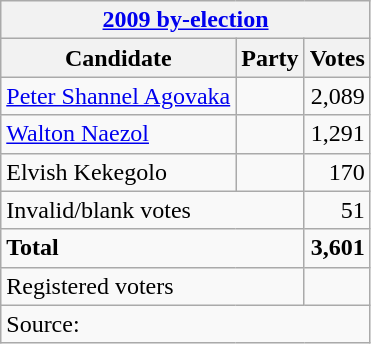<table class=wikitable style=text-align:left>
<tr>
<th colspan=3><a href='#'>2009 by-election</a></th>
</tr>
<tr>
<th>Candidate</th>
<th>Party</th>
<th>Votes</th>
</tr>
<tr>
<td><a href='#'>Peter Shannel Agovaka</a></td>
<td></td>
<td align=right>2,089</td>
</tr>
<tr>
<td><a href='#'>Walton Naezol</a></td>
<td></td>
<td align=right>1,291</td>
</tr>
<tr>
<td>Elvish Kekegolo</td>
<td></td>
<td align=right>170</td>
</tr>
<tr>
<td colspan=2>Invalid/blank votes</td>
<td align=right>51</td>
</tr>
<tr>
<td colspan=2><strong>Total</strong></td>
<td align=right><strong>3,601</strong></td>
</tr>
<tr>
<td colspan=2>Registered voters</td>
<td align=right></td>
</tr>
<tr>
<td colspan=3>Source: </td>
</tr>
</table>
